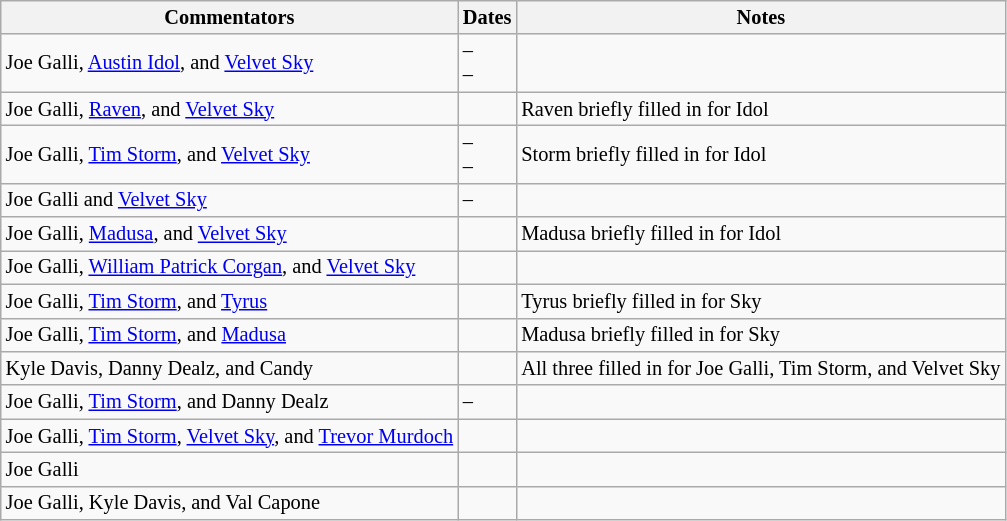<table class="sortable wikitable" style="font-size:85%; text-align:left;">
<tr>
<th>Commentators</th>
<th>Dates</th>
<th>Notes</th>
</tr>
<tr>
<td>Joe Galli, <a href='#'>Austin Idol</a>, and <a href='#'>Velvet Sky</a></td>
<td> – <br> – <br></td>
<td></td>
</tr>
<tr>
<td>Joe Galli, <a href='#'>Raven</a>, and <a href='#'>Velvet Sky</a></td>
<td></td>
<td>Raven briefly filled in for Idol</td>
</tr>
<tr>
<td>Joe Galli, <a href='#'>Tim Storm</a>, and <a href='#'>Velvet Sky</a></td>
<td> – <br> – </td>
<td>Storm briefly filled in for Idol</td>
</tr>
<tr>
<td>Joe Galli and <a href='#'>Velvet Sky</a></td>
<td> – </td>
<td></td>
</tr>
<tr>
<td>Joe Galli, <a href='#'>Madusa</a>, and <a href='#'>Velvet Sky</a></td>
<td></td>
<td>Madusa briefly filled in for Idol</td>
</tr>
<tr>
<td>Joe Galli, <a href='#'>William Patrick Corgan</a>, and <a href='#'>Velvet Sky</a></td>
<td></td>
<td></td>
</tr>
<tr>
<td>Joe Galli, <a href='#'>Tim Storm</a>, and <a href='#'>Tyrus</a></td>
<td></td>
<td>Tyrus briefly filled in for Sky</td>
</tr>
<tr>
<td>Joe Galli, <a href='#'>Tim Storm</a>, and <a href='#'>Madusa</a></td>
<td></td>
<td>Madusa briefly filled in for Sky</td>
</tr>
<tr>
<td>Kyle Davis, Danny Dealz, and Candy</td>
<td></td>
<td>All three filled in for Joe Galli, Tim Storm, and Velvet Sky</td>
</tr>
<tr>
<td>Joe Galli, <a href='#'>Tim Storm</a>, and Danny Dealz</td>
<td> – </td>
<td></td>
</tr>
<tr>
<td>Joe Galli, <a href='#'>Tim Storm</a>, <a href='#'>Velvet Sky</a>, and <a href='#'>Trevor Murdoch</a></td>
<td></td>
<td></td>
</tr>
<tr>
<td>Joe Galli</td>
<td></td>
<td></td>
</tr>
<tr>
<td>Joe Galli, Kyle Davis, and Val Capone</td>
<td></td>
<td></td>
</tr>
</table>
